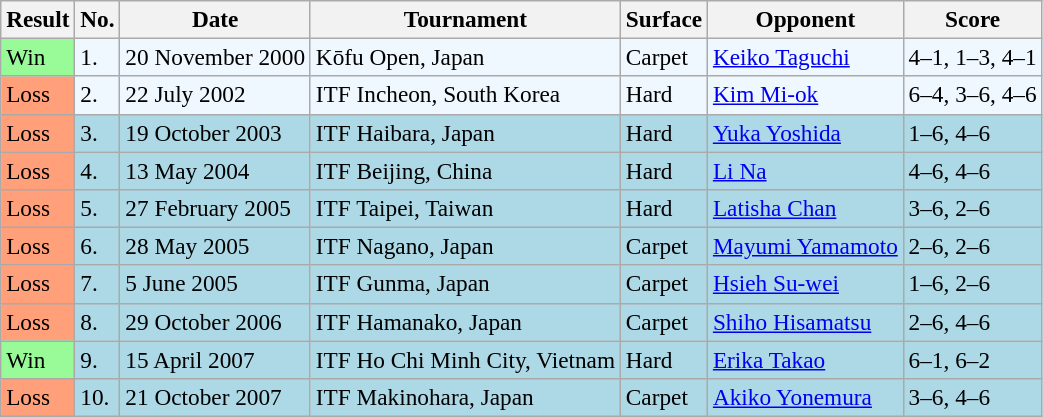<table class="sortable wikitable" style=font-size:97%>
<tr>
<th>Result</th>
<th>No.</th>
<th>Date</th>
<th>Tournament</th>
<th>Surface</th>
<th>Opponent</th>
<th class="unsortable">Score</th>
</tr>
<tr style="background:#f0f8ff;">
<td style="background:#98fb98;">Win</td>
<td>1.</td>
<td>20 November 2000</td>
<td>Kōfu Open, Japan</td>
<td>Carpet</td>
<td> <a href='#'>Keiko Taguchi</a></td>
<td>4–1, 1–3, 4–1</td>
</tr>
<tr style="background:#f0f8ff;">
<td style="background:#ffa07a;">Loss</td>
<td>2.</td>
<td>22 July 2002</td>
<td>ITF Incheon, South Korea</td>
<td>Hard</td>
<td> <a href='#'>Kim Mi-ok</a></td>
<td>6–4, 3–6, 4–6</td>
</tr>
<tr style="background:lightblue;">
<td style="background:#ffa07a;">Loss</td>
<td>3.</td>
<td>19 October 2003</td>
<td>ITF Haibara, Japan</td>
<td>Hard</td>
<td> <a href='#'>Yuka Yoshida</a></td>
<td>1–6, 4–6</td>
</tr>
<tr style="background:lightblue;">
<td style="background:#ffa07a;">Loss</td>
<td>4.</td>
<td>13 May 2004</td>
<td>ITF Beijing, China</td>
<td>Hard</td>
<td> <a href='#'>Li Na</a></td>
<td>4–6, 4–6</td>
</tr>
<tr style="background:lightblue;">
<td style="background:#ffa07a;">Loss</td>
<td>5.</td>
<td>27 February 2005</td>
<td>ITF Taipei, Taiwan</td>
<td>Hard</td>
<td> <a href='#'>Latisha Chan</a></td>
<td>3–6, 2–6</td>
</tr>
<tr style="background:lightblue;">
<td style="background:#ffa07a;">Loss</td>
<td>6.</td>
<td>28 May 2005</td>
<td>ITF Nagano, Japan</td>
<td>Carpet</td>
<td> <a href='#'>Mayumi Yamamoto</a></td>
<td>2–6, 2–6</td>
</tr>
<tr style="background:lightblue;">
<td style="background:#ffa07a;">Loss</td>
<td>7.</td>
<td>5 June 2005</td>
<td>ITF Gunma, Japan</td>
<td>Carpet</td>
<td> <a href='#'>Hsieh Su-wei</a></td>
<td>1–6, 2–6</td>
</tr>
<tr style="background:lightblue;">
<td style="background:#ffa07a;">Loss</td>
<td>8.</td>
<td>29 October 2006</td>
<td>ITF Hamanako, Japan</td>
<td>Carpet</td>
<td> <a href='#'>Shiho Hisamatsu</a></td>
<td>2–6, 4–6</td>
</tr>
<tr style="background:lightblue;">
<td style="background:#98fb98;">Win</td>
<td>9.</td>
<td>15 April 2007</td>
<td>ITF Ho Chi Minh City, Vietnam</td>
<td>Hard</td>
<td> <a href='#'>Erika Takao</a></td>
<td>6–1, 6–2</td>
</tr>
<tr style="background:lightblue;">
<td style="background:#ffa07a;">Loss</td>
<td>10.</td>
<td>21 October 2007</td>
<td>ITF Makinohara, Japan</td>
<td>Carpet</td>
<td> <a href='#'>Akiko Yonemura</a></td>
<td>3–6, 4–6</td>
</tr>
</table>
